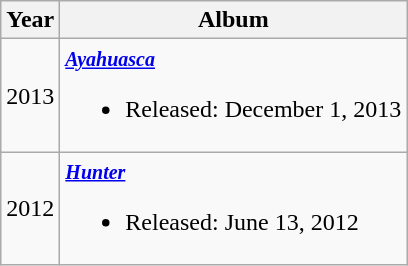<table class="wikitable">
<tr>
<th>Year</th>
<th>Album</th>
</tr>
<tr>
<td>2013</td>
<td><strong><em><small><a href='#'>Ayahuasca</a></small></em></strong><br><ul><li>Released: December 1, 2013</li></ul></td>
</tr>
<tr>
<td>2012</td>
<td><strong><em><small><a href='#'>Hunter</a></small></em></strong><br><ul><li>Released: June 13, 2012</li></ul></td>
</tr>
</table>
